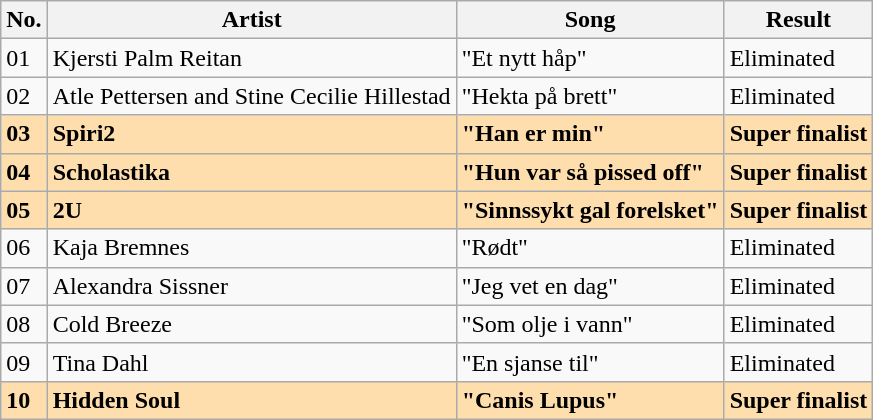<table class="wikitable sortable">
<tr>
<th>No.</th>
<th>Artist</th>
<th>Song</th>
<th>Result</th>
</tr>
<tr>
<td>01</td>
<td>Kjersti Palm Reitan</td>
<td>"Et nytt håp"</td>
<td>Eliminated</td>
</tr>
<tr>
<td>02</td>
<td>Atle Pettersen and Stine Cecilie Hillestad</td>
<td>"Hekta på brett"</td>
<td>Eliminated</td>
</tr>
<tr style="font-weight:bold; background:navajowhite;">
<td>03</td>
<td>Spiri2</td>
<td>"Han er min"</td>
<td>Super finalist</td>
</tr>
<tr style="font-weight:bold; background:navajowhite;">
<td>04</td>
<td>Scholastika</td>
<td>"Hun var så pissed off"</td>
<td>Super finalist</td>
</tr>
<tr style="font-weight:bold; background:navajowhite;">
<td>05</td>
<td>2U</td>
<td>"Sinnssykt gal forelsket"</td>
<td>Super finalist</td>
</tr>
<tr>
<td>06</td>
<td>Kaja Bremnes</td>
<td>"Rødt"</td>
<td>Eliminated</td>
</tr>
<tr>
<td>07</td>
<td>Alexandra Sissner</td>
<td>"Jeg vet en dag"</td>
<td>Eliminated</td>
</tr>
<tr>
<td>08</td>
<td>Cold Breeze</td>
<td>"Som olje i vann"</td>
<td>Eliminated</td>
</tr>
<tr>
<td>09</td>
<td>Tina Dahl</td>
<td>"En sjanse til"</td>
<td>Eliminated</td>
</tr>
<tr style="font-weight:bold; background:navajowhite;">
<td>10</td>
<td>Hidden Soul</td>
<td>"Canis Lupus"</td>
<td>Super finalist</td>
</tr>
</table>
